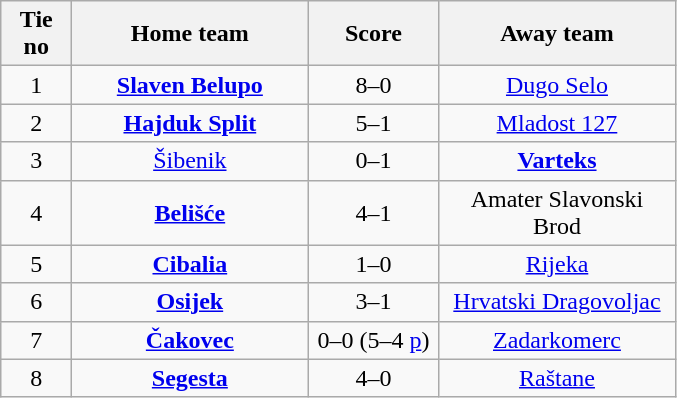<table class="wikitable" style="text-align: center">
<tr>
<th width=40>Tie no</th>
<th width=150>Home team</th>
<th width=80>Score</th>
<th width=150>Away team</th>
</tr>
<tr>
<td>1</td>
<td><strong><a href='#'>Slaven Belupo</a></strong></td>
<td>8–0</td>
<td><a href='#'>Dugo Selo</a></td>
</tr>
<tr>
<td>2</td>
<td><strong><a href='#'>Hajduk Split</a></strong></td>
<td>5–1</td>
<td><a href='#'>Mladost 127</a></td>
</tr>
<tr>
<td>3</td>
<td><a href='#'>Šibenik</a></td>
<td>0–1</td>
<td><strong><a href='#'>Varteks</a></strong></td>
</tr>
<tr>
<td>4</td>
<td><strong><a href='#'>Belišće</a></strong></td>
<td>4–1</td>
<td>Amater Slavonski Brod</td>
</tr>
<tr>
<td>5</td>
<td><strong><a href='#'>Cibalia</a></strong></td>
<td>1–0</td>
<td><a href='#'>Rijeka</a></td>
</tr>
<tr>
<td>6</td>
<td><strong><a href='#'>Osijek</a></strong></td>
<td>3–1</td>
<td><a href='#'>Hrvatski Dragovoljac</a></td>
</tr>
<tr>
<td>7</td>
<td><strong><a href='#'>Čakovec</a></strong></td>
<td>0–0 (5–4 <a href='#'>p</a>)</td>
<td><a href='#'>Zadarkomerc</a></td>
</tr>
<tr>
<td>8</td>
<td><strong><a href='#'>Segesta</a></strong></td>
<td>4–0</td>
<td><a href='#'>Raštane</a></td>
</tr>
</table>
